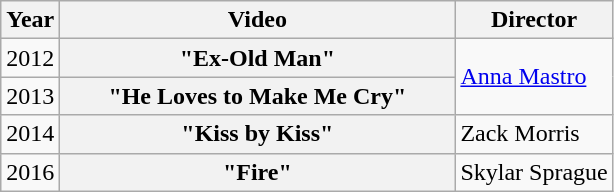<table class="wikitable plainrowheaders">
<tr>
<th>Year</th>
<th style="width:16em;">Video</th>
<th>Director</th>
</tr>
<tr>
<td>2012</td>
<th scope="row">"Ex-Old Man"</th>
<td rowspan="2"><a href='#'>Anna Mastro</a></td>
</tr>
<tr>
<td>2013</td>
<th scope="row">"He Loves to Make Me Cry"</th>
</tr>
<tr>
<td>2014</td>
<th scope="row">"Kiss by Kiss"</th>
<td>Zack Morris</td>
</tr>
<tr>
<td>2016</td>
<th scope="row">"Fire"</th>
<td>Skylar Sprague</td>
</tr>
</table>
